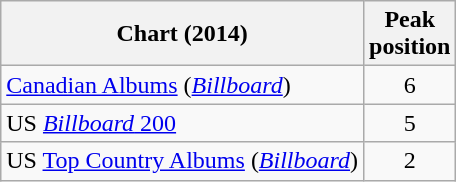<table class="wikitable sortable">
<tr>
<th>Chart (2014)</th>
<th>Peak<br>position</th>
</tr>
<tr>
<td><a href='#'>Canadian Albums</a> (<em><a href='#'>Billboard</a></em>)</td>
<td align="center">6</td>
</tr>
<tr>
<td>US <a href='#'><em>Billboard</em> 200</a></td>
<td align="center">5</td>
</tr>
<tr>
<td>US <a href='#'>Top Country Albums</a> (<em><a href='#'>Billboard</a></em>)</td>
<td align="center">2</td>
</tr>
</table>
